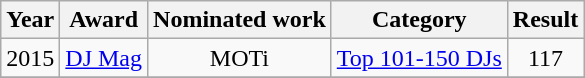<table class="wikitable plainrowheaders" style="text-align:center;">
<tr>
<th>Year</th>
<th>Award</th>
<th>Nominated work</th>
<th>Category</th>
<th>Result</th>
</tr>
<tr>
<td rowspan="1">2015</td>
<td rowspan="1"><a href='#'>DJ Mag</a></td>
<td>MOTi</td>
<td><a href='#'>Top 101-150 DJs</a></td>
<td>117</td>
</tr>
<tr>
</tr>
</table>
